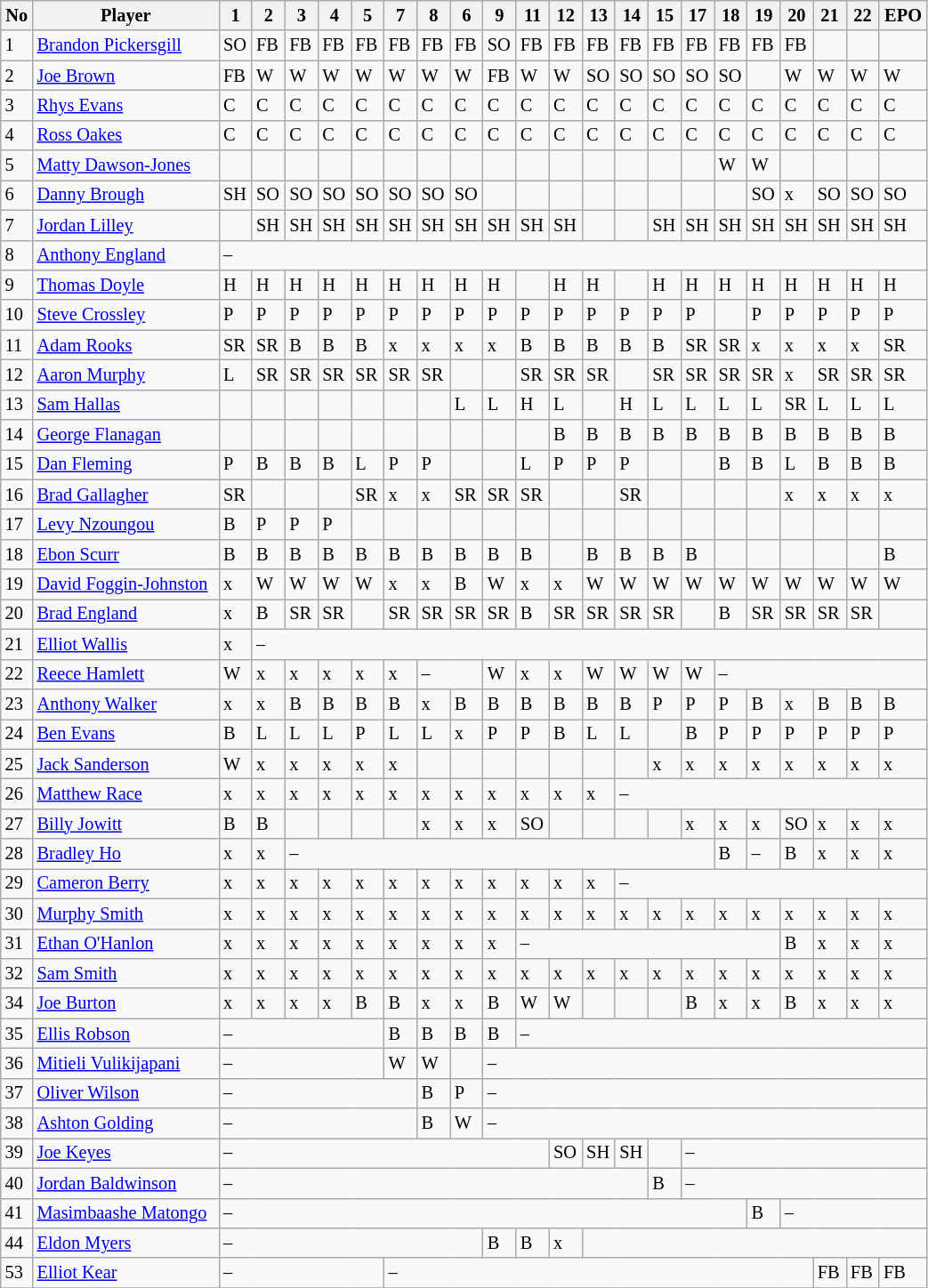<table class="wikitable"  style="font-size:85%; width:55%;">
<tr>
<th>No</th>
<th>Player</th>
<th>1</th>
<th>2</th>
<th>3</th>
<th>4</th>
<th>5</th>
<th>7</th>
<th>8</th>
<th>6</th>
<th>9</th>
<th>11</th>
<th>12</th>
<th>13</th>
<th>14</th>
<th>15</th>
<th>17</th>
<th>18</th>
<th>19</th>
<th>20</th>
<th>21</th>
<th>22</th>
<th>EPO</th>
</tr>
<tr>
<td>1</td>
<td><a href='#'>Brandon Pickersgill</a></td>
<td>SO</td>
<td>FB</td>
<td>FB</td>
<td>FB</td>
<td>FB</td>
<td>FB</td>
<td>FB</td>
<td>FB</td>
<td>SO</td>
<td>FB</td>
<td>FB</td>
<td>FB</td>
<td>FB</td>
<td>FB</td>
<td>FB</td>
<td>FB</td>
<td>FB</td>
<td>FB</td>
<td></td>
<td></td>
<td></td>
</tr>
<tr>
<td>2</td>
<td><a href='#'>Joe Brown</a></td>
<td>FB</td>
<td>W</td>
<td>W</td>
<td>W</td>
<td>W</td>
<td>W</td>
<td>W</td>
<td>W</td>
<td>FB</td>
<td>W</td>
<td>W</td>
<td>SO</td>
<td>SO</td>
<td>SO</td>
<td>SO</td>
<td>SO</td>
<td></td>
<td>W</td>
<td>W</td>
<td>W</td>
<td>W</td>
</tr>
<tr>
<td>3</td>
<td><a href='#'>Rhys Evans</a></td>
<td>C</td>
<td>C</td>
<td>C</td>
<td>C</td>
<td>C</td>
<td>C</td>
<td>C</td>
<td>C</td>
<td>C</td>
<td>C</td>
<td>C</td>
<td>C</td>
<td>C</td>
<td>C</td>
<td>C</td>
<td>C</td>
<td>C</td>
<td>C</td>
<td>C</td>
<td>C</td>
<td>C</td>
</tr>
<tr>
<td>4</td>
<td><a href='#'>Ross Oakes</a></td>
<td>C</td>
<td>C</td>
<td>C</td>
<td>C</td>
<td>C</td>
<td>C</td>
<td>C</td>
<td>C</td>
<td>C</td>
<td>C</td>
<td>C</td>
<td>C</td>
<td>C</td>
<td>C</td>
<td>C</td>
<td>C</td>
<td>C</td>
<td>C</td>
<td>C</td>
<td>C</td>
<td>C</td>
</tr>
<tr>
<td>5</td>
<td><a href='#'>Matty Dawson-Jones</a></td>
<td></td>
<td></td>
<td></td>
<td></td>
<td></td>
<td></td>
<td></td>
<td></td>
<td></td>
<td></td>
<td></td>
<td></td>
<td></td>
<td></td>
<td></td>
<td>W</td>
<td>W</td>
<td></td>
<td></td>
<td></td>
<td></td>
</tr>
<tr>
<td>6</td>
<td><a href='#'>Danny Brough</a></td>
<td>SH</td>
<td>SO</td>
<td>SO</td>
<td>SO</td>
<td>SO</td>
<td>SO</td>
<td>SO</td>
<td>SO</td>
<td></td>
<td></td>
<td></td>
<td></td>
<td></td>
<td></td>
<td></td>
<td></td>
<td>SO</td>
<td>x</td>
<td>SO</td>
<td>SO</td>
<td>SO</td>
</tr>
<tr>
<td>7</td>
<td><a href='#'>Jordan Lilley</a></td>
<td></td>
<td>SH</td>
<td>SH</td>
<td>SH</td>
<td>SH</td>
<td>SH</td>
<td>SH</td>
<td>SH</td>
<td>SH</td>
<td>SH</td>
<td>SH</td>
<td></td>
<td></td>
<td>SH</td>
<td>SH</td>
<td>SH</td>
<td>SH</td>
<td>SH</td>
<td>SH</td>
<td>SH</td>
<td>SH</td>
</tr>
<tr>
<td>8</td>
<td><a href='#'>Anthony England</a></td>
<td colspan="21">–</td>
</tr>
<tr>
<td>9</td>
<td><a href='#'>Thomas Doyle</a></td>
<td>H</td>
<td>H</td>
<td>H</td>
<td>H</td>
<td>H</td>
<td>H</td>
<td>H</td>
<td>H</td>
<td>H</td>
<td></td>
<td>H</td>
<td>H</td>
<td></td>
<td>H</td>
<td>H</td>
<td>H</td>
<td>H</td>
<td>H</td>
<td>H</td>
<td>H</td>
<td>H</td>
</tr>
<tr>
<td>10</td>
<td><a href='#'>Steve Crossley</a></td>
<td>P</td>
<td>P</td>
<td>P</td>
<td>P</td>
<td>P</td>
<td>P</td>
<td>P</td>
<td>P</td>
<td>P</td>
<td>P</td>
<td>P</td>
<td>P</td>
<td>P</td>
<td>P</td>
<td>P</td>
<td></td>
<td>P</td>
<td>P</td>
<td>P</td>
<td>P</td>
<td>P</td>
</tr>
<tr>
<td>11</td>
<td><a href='#'>Adam Rooks</a></td>
<td>SR</td>
<td>SR</td>
<td>B</td>
<td>B</td>
<td>B</td>
<td>x</td>
<td>x</td>
<td>x</td>
<td>x</td>
<td>B</td>
<td>B</td>
<td>B</td>
<td>B</td>
<td>B</td>
<td>SR</td>
<td>SR</td>
<td>x</td>
<td>x</td>
<td>x</td>
<td>x</td>
<td>SR</td>
</tr>
<tr>
<td>12</td>
<td><a href='#'>Aaron Murphy</a></td>
<td>L</td>
<td>SR</td>
<td>SR</td>
<td>SR</td>
<td>SR</td>
<td>SR</td>
<td>SR</td>
<td></td>
<td></td>
<td>SR</td>
<td>SR</td>
<td>SR</td>
<td></td>
<td>SR</td>
<td>SR</td>
<td>SR</td>
<td>SR</td>
<td>x</td>
<td>SR</td>
<td>SR</td>
<td>SR</td>
</tr>
<tr>
<td>13</td>
<td><a href='#'>Sam Hallas</a></td>
<td></td>
<td></td>
<td></td>
<td></td>
<td></td>
<td></td>
<td></td>
<td>L</td>
<td>L</td>
<td>H</td>
<td>L</td>
<td></td>
<td>H</td>
<td>L</td>
<td>L</td>
<td>L</td>
<td>L</td>
<td>SR</td>
<td>L</td>
<td>L</td>
<td>L</td>
</tr>
<tr>
<td>14</td>
<td><a href='#'>George Flanagan</a></td>
<td></td>
<td></td>
<td></td>
<td></td>
<td></td>
<td></td>
<td></td>
<td></td>
<td></td>
<td></td>
<td>B</td>
<td>B</td>
<td>B</td>
<td>B</td>
<td>B</td>
<td>B</td>
<td>B</td>
<td>B</td>
<td>B</td>
<td>B</td>
<td>B</td>
</tr>
<tr>
<td>15</td>
<td><a href='#'>Dan Fleming</a></td>
<td>P</td>
<td>B</td>
<td>B</td>
<td>B</td>
<td>L</td>
<td>P</td>
<td>P</td>
<td></td>
<td></td>
<td>L</td>
<td>P</td>
<td>P</td>
<td>P</td>
<td></td>
<td></td>
<td>B</td>
<td>B</td>
<td>L</td>
<td>B</td>
<td>B</td>
<td>B</td>
</tr>
<tr>
<td>16</td>
<td><a href='#'>Brad Gallagher</a></td>
<td>SR</td>
<td></td>
<td></td>
<td></td>
<td>SR</td>
<td>x</td>
<td>x</td>
<td>SR</td>
<td>SR</td>
<td>SR</td>
<td></td>
<td></td>
<td>SR</td>
<td></td>
<td></td>
<td></td>
<td></td>
<td>x</td>
<td>x</td>
<td>x</td>
<td>x</td>
</tr>
<tr>
<td>17</td>
<td><a href='#'>Levy Nzoungou</a></td>
<td>B</td>
<td>P</td>
<td>P</td>
<td>P</td>
<td></td>
<td></td>
<td></td>
<td></td>
<td></td>
<td></td>
<td></td>
<td></td>
<td></td>
<td></td>
<td></td>
<td></td>
<td></td>
<td></td>
<td></td>
<td></td>
<td></td>
</tr>
<tr>
<td>18</td>
<td><a href='#'>Ebon Scurr</a></td>
<td>B</td>
<td>B</td>
<td>B</td>
<td>B</td>
<td>B</td>
<td>B</td>
<td>B</td>
<td>B</td>
<td>B</td>
<td>B</td>
<td></td>
<td>B</td>
<td>B</td>
<td>B</td>
<td>B</td>
<td></td>
<td></td>
<td></td>
<td></td>
<td></td>
<td>B</td>
</tr>
<tr>
<td>19</td>
<td><a href='#'>David Foggin-Johnston</a></td>
<td>x</td>
<td>W</td>
<td>W</td>
<td>W</td>
<td>W</td>
<td>x</td>
<td>x</td>
<td>B</td>
<td>W</td>
<td>x</td>
<td>x</td>
<td>W</td>
<td>W</td>
<td>W</td>
<td>W</td>
<td>W</td>
<td>W</td>
<td>W</td>
<td>W</td>
<td>W</td>
<td>W</td>
</tr>
<tr>
<td>20</td>
<td><a href='#'>Brad England</a></td>
<td>x</td>
<td>B</td>
<td>SR</td>
<td>SR</td>
<td></td>
<td>SR</td>
<td>SR</td>
<td>SR</td>
<td>SR</td>
<td>B</td>
<td>SR</td>
<td>SR</td>
<td>SR</td>
<td>SR</td>
<td></td>
<td>B</td>
<td>SR</td>
<td>SR</td>
<td>SR</td>
<td>SR</td>
<td></td>
</tr>
<tr>
<td>21</td>
<td><a href='#'>Elliot Wallis</a></td>
<td>x</td>
<td colspan="20">–</td>
</tr>
<tr>
<td>22</td>
<td><a href='#'>Reece Hamlett</a></td>
<td>W</td>
<td>x</td>
<td>x</td>
<td>x</td>
<td>x</td>
<td>x</td>
<td colspan="2">–</td>
<td>W</td>
<td>x</td>
<td>x</td>
<td>W</td>
<td>W</td>
<td>W</td>
<td>W</td>
<td colspan="6">–</td>
</tr>
<tr>
<td>23</td>
<td><a href='#'>Anthony Walker</a></td>
<td>x</td>
<td>x</td>
<td>B</td>
<td>B</td>
<td>B</td>
<td>B</td>
<td>x</td>
<td>B</td>
<td>B</td>
<td>B</td>
<td>B</td>
<td>B</td>
<td>B</td>
<td>P</td>
<td>P</td>
<td>P</td>
<td>B</td>
<td>x</td>
<td>B</td>
<td>B</td>
<td>B</td>
</tr>
<tr>
<td>24</td>
<td><a href='#'>Ben Evans</a></td>
<td>B</td>
<td>L</td>
<td>L</td>
<td>L</td>
<td>P</td>
<td>L</td>
<td>L</td>
<td>x</td>
<td>P</td>
<td>P</td>
<td>B</td>
<td>L</td>
<td>L</td>
<td></td>
<td>B</td>
<td>P</td>
<td>P</td>
<td>P</td>
<td>P</td>
<td>P</td>
<td>P</td>
</tr>
<tr>
<td>25</td>
<td><a href='#'>Jack Sanderson</a></td>
<td>W</td>
<td>x</td>
<td>x</td>
<td>x</td>
<td>x</td>
<td>x</td>
<td></td>
<td></td>
<td></td>
<td></td>
<td></td>
<td></td>
<td></td>
<td>x</td>
<td>x</td>
<td>x</td>
<td>x</td>
<td>x</td>
<td>x</td>
<td>x</td>
<td>x</td>
</tr>
<tr>
<td>26</td>
<td><a href='#'>Matthew Race</a></td>
<td>x</td>
<td>x</td>
<td>x</td>
<td>x</td>
<td>x</td>
<td>x</td>
<td>x</td>
<td>x</td>
<td>x</td>
<td>x</td>
<td>x</td>
<td>x</td>
<td colspan="9">–</td>
</tr>
<tr>
<td>27</td>
<td><a href='#'>Billy Jowitt</a></td>
<td>B</td>
<td>B</td>
<td></td>
<td></td>
<td></td>
<td></td>
<td>x</td>
<td>x</td>
<td>x</td>
<td>SO</td>
<td></td>
<td></td>
<td></td>
<td></td>
<td>x</td>
<td>x</td>
<td>x</td>
<td>SO</td>
<td>x</td>
<td>x</td>
<td>x</td>
</tr>
<tr>
<td>28</td>
<td><a href='#'>Bradley Ho</a></td>
<td>x</td>
<td>x</td>
<td colspan="13">–</td>
<td>B</td>
<td colspan="1">–</td>
<td>B</td>
<td>x</td>
<td>x</td>
<td>x</td>
</tr>
<tr>
<td>29</td>
<td><a href='#'>Cameron Berry</a></td>
<td>x</td>
<td>x</td>
<td>x</td>
<td>x</td>
<td>x</td>
<td>x</td>
<td>x</td>
<td>x</td>
<td>x</td>
<td>x</td>
<td>x</td>
<td>x</td>
<td colspan="9">–</td>
</tr>
<tr>
<td>30</td>
<td><a href='#'>Murphy Smith</a></td>
<td>x</td>
<td>x</td>
<td>x</td>
<td>x</td>
<td>x</td>
<td>x</td>
<td>x</td>
<td>x</td>
<td>x</td>
<td>x</td>
<td>x</td>
<td>x</td>
<td>x</td>
<td>x</td>
<td>x</td>
<td>x</td>
<td>x</td>
<td>x</td>
<td>x</td>
<td>x</td>
<td>x</td>
</tr>
<tr>
<td>31</td>
<td><a href='#'>Ethan O'Hanlon</a></td>
<td>x</td>
<td>x</td>
<td>x</td>
<td>x</td>
<td>x</td>
<td>x</td>
<td>x</td>
<td>x</td>
<td>x</td>
<td colspan="8">–</td>
<td>B</td>
<td>x</td>
<td>x</td>
<td>x</td>
</tr>
<tr>
<td>32</td>
<td><a href='#'>Sam Smith</a></td>
<td>x</td>
<td>x</td>
<td>x</td>
<td>x</td>
<td>x</td>
<td>x</td>
<td>x</td>
<td>x</td>
<td>x</td>
<td>x</td>
<td>x</td>
<td>x</td>
<td>x</td>
<td>x</td>
<td>x</td>
<td>x</td>
<td>x</td>
<td>x</td>
<td>x</td>
<td>x</td>
<td>x</td>
</tr>
<tr>
<td>34</td>
<td><a href='#'>Joe Burton</a></td>
<td>x</td>
<td>x</td>
<td>x</td>
<td>x</td>
<td>B</td>
<td>B</td>
<td>x</td>
<td>x</td>
<td>B</td>
<td>W</td>
<td>W</td>
<td></td>
<td></td>
<td></td>
<td>B</td>
<td>x</td>
<td>x</td>
<td>B</td>
<td>x</td>
<td>x</td>
<td>x</td>
</tr>
<tr>
<td>35</td>
<td><a href='#'>Ellis Robson</a></td>
<td colspan="5">–</td>
<td>B</td>
<td>B</td>
<td>B</td>
<td>B</td>
<td colspan="12">–</td>
</tr>
<tr>
<td>36</td>
<td><a href='#'>Mitieli Vulikijapani</a></td>
<td colspan="5">–</td>
<td>W</td>
<td>W</td>
<td></td>
<td colspan="13">–</td>
</tr>
<tr>
<td>37</td>
<td><a href='#'>Oliver Wilson</a></td>
<td colspan="6">–</td>
<td>B</td>
<td>P</td>
<td colspan="13">–</td>
</tr>
<tr>
<td>38</td>
<td><a href='#'>Ashton Golding</a></td>
<td colspan="6">–</td>
<td>B</td>
<td>W</td>
<td colspan="13">–</td>
</tr>
<tr>
<td>39</td>
<td><a href='#'>Joe Keyes</a></td>
<td colspan="10">–</td>
<td>SO</td>
<td>SH</td>
<td>SH</td>
<td></td>
<td colspan="7">–</td>
</tr>
<tr>
<td>40</td>
<td><a href='#'>Jordan Baldwinson</a></td>
<td colspan="13">–</td>
<td>B</td>
<td colspan="7">–</td>
</tr>
<tr>
<td>41</td>
<td><a href='#'>Masimbaashe Matongo</a></td>
<td colspan="16">–</td>
<td>B</td>
<td colspan="4">–</td>
</tr>
<tr>
<td>44</td>
<td><a href='#'>Eldon Myers</a></td>
<td colspan="8">–</td>
<td>B</td>
<td>B</td>
<td>x</td>
</tr>
<tr>
<td>53</td>
<td><a href='#'>Elliot Kear</a></td>
<td colspan="5">–</td>
<td colspan="13">–</td>
<td>FB</td>
<td>FB</td>
<td>FB</td>
</tr>
<tr>
</tr>
</table>
